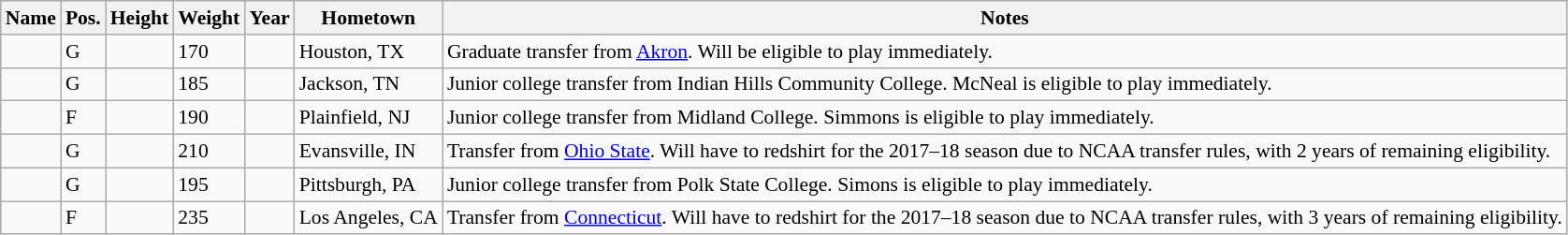<table class="wikitable sortable" style="font-size:90%;" border="1">
<tr>
<th>Name</th>
<th>Pos.</th>
<th>Height</th>
<th>Weight</th>
<th>Year</th>
<th>Hometown</th>
<th class="unsortable">Notes</th>
</tr>
<tr>
<td></td>
<td>G</td>
<td></td>
<td>170</td>
<td></td>
<td>Houston, TX</td>
<td>Graduate transfer from <a href='#'>Akron</a>. Will be eligible to play immediately.</td>
</tr>
<tr>
<td></td>
<td>G</td>
<td></td>
<td>185</td>
<td></td>
<td>Jackson, TN</td>
<td>Junior college transfer from Indian Hills Community College. McNeal is eligible to play immediately.</td>
</tr>
<tr>
<td></td>
<td>F</td>
<td></td>
<td>190</td>
<td></td>
<td>Plainfield, NJ</td>
<td>Junior college transfer from Midland College. Simmons is eligible to play immediately.</td>
</tr>
<tr>
<td></td>
<td>G</td>
<td></td>
<td>210</td>
<td></td>
<td>Evansville, IN</td>
<td>Transfer from <a href='#'>Ohio State</a>. Will have to redshirt for the 2017–18 season due to NCAA transfer rules, with 2 years of remaining eligibility.</td>
</tr>
<tr>
<td></td>
<td>G</td>
<td></td>
<td>195</td>
<td></td>
<td>Pittsburgh, PA</td>
<td>Junior college transfer from Polk State College. Simons is eligible to play immediately.</td>
</tr>
<tr>
<td></td>
<td>F</td>
<td></td>
<td>235</td>
<td></td>
<td>Los Angeles, CA</td>
<td>Transfer from <a href='#'>Connecticut</a>. Will have to redshirt for the 2017–18 season due to NCAA transfer rules, with 3 years of remaining eligibility.</td>
</tr>
</table>
